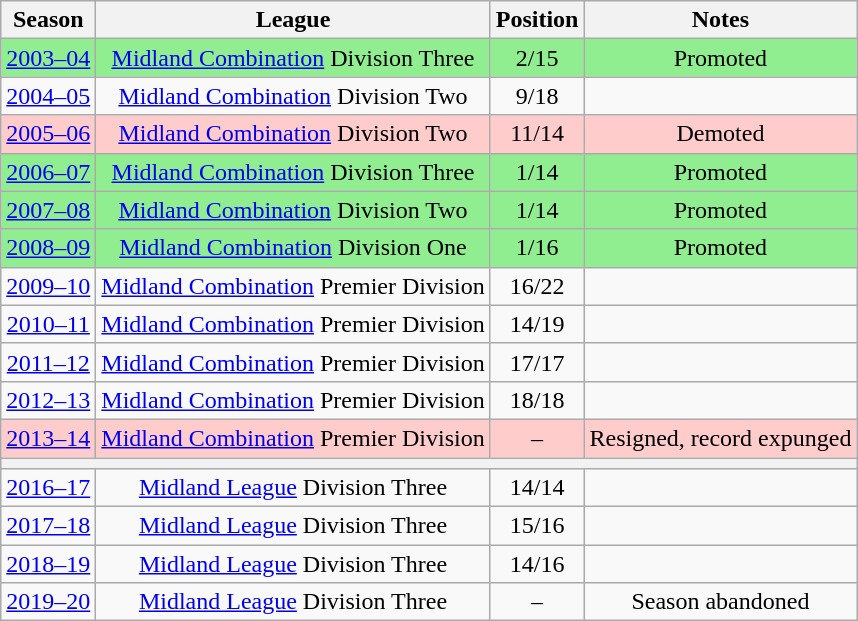<table class="wikitable collapsible collapsed" style=text-align:center>
<tr>
<th>Season</th>
<th>League</th>
<th>Position</th>
<th>Notes</th>
</tr>
<tr style="background: #90EE90">
<td><a href='#'>2003–04</a></td>
<td><a href='#'>Midland Combination</a> Division Three</td>
<td>2/15</td>
<td>Promoted</td>
</tr>
<tr>
<td><a href='#'>2004–05</a></td>
<td><a href='#'>Midland Combination</a> Division Two</td>
<td>9/18</td>
<td></td>
</tr>
<tr style="background:#fcc">
<td><a href='#'>2005–06</a></td>
<td><a href='#'>Midland Combination</a> Division Two</td>
<td>11/14</td>
<td>Demoted</td>
</tr>
<tr style="background: #90EE90">
<td><a href='#'>2006–07</a></td>
<td><a href='#'>Midland Combination</a> Division Three</td>
<td>1/14</td>
<td>Promoted</td>
</tr>
<tr style="background: #90EE90">
<td><a href='#'>2007–08</a></td>
<td><a href='#'>Midland Combination</a> Division Two</td>
<td>1/14</td>
<td>Promoted</td>
</tr>
<tr style="background: #90EE90">
<td><a href='#'>2008–09</a></td>
<td><a href='#'>Midland Combination</a> Division One</td>
<td>1/16</td>
<td>Promoted</td>
</tr>
<tr>
<td><a href='#'>2009–10</a></td>
<td><a href='#'>Midland Combination</a> Premier Division</td>
<td>16/22</td>
<td></td>
</tr>
<tr>
<td><a href='#'>2010–11</a></td>
<td><a href='#'>Midland Combination</a> Premier Division</td>
<td>14/19</td>
<td></td>
</tr>
<tr>
<td><a href='#'>2011–12</a></td>
<td><a href='#'>Midland Combination</a> Premier Division</td>
<td>17/17</td>
<td></td>
</tr>
<tr>
<td><a href='#'>2012–13</a></td>
<td><a href='#'>Midland Combination</a> Premier Division</td>
<td>18/18</td>
<td></td>
</tr>
<tr style="background:#fcc">
<td><a href='#'>2013–14</a></td>
<td><a href='#'>Midland Combination</a> Premier Division</td>
<td>–</td>
<td>Resigned, record expunged</td>
</tr>
<tr>
<th colspan=4></th>
</tr>
<tr>
<td><a href='#'>2016–17</a></td>
<td><a href='#'>Midland League</a> Division Three</td>
<td>14/14</td>
<td></td>
</tr>
<tr>
<td><a href='#'>2017–18</a></td>
<td><a href='#'>Midland League</a> Division Three</td>
<td>15/16</td>
<td></td>
</tr>
<tr>
<td><a href='#'>2018–19</a></td>
<td><a href='#'>Midland League</a> Division Three</td>
<td>14/16</td>
<td></td>
</tr>
<tr>
<td><a href='#'>2019–20</a></td>
<td><a href='#'>Midland League</a> Division Three</td>
<td>–</td>
<td>Season abandoned</td>
</tr>
</table>
